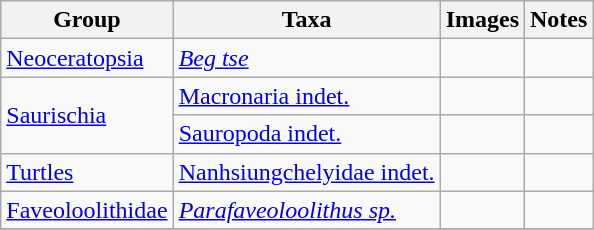<table class="wikitable sortable">
<tr>
<th>Group</th>
<th>Taxa</th>
<th>Images</th>
<th>Notes</th>
</tr>
<tr>
<td><a href='#'>Neoceratopsia</a></td>
<td><em><a href='#'>Beg tse</a></em></td>
<td></td>
<td align=center></td>
</tr>
<tr>
<td rowspan=2><a href='#'>Saurischia</a></td>
<td><a href='#'>Macronaria indet.</a></td>
<td></td>
<td align=center></td>
</tr>
<tr>
<td><a href='#'>Sauropoda indet.</a></td>
<td></td>
<td align=center></td>
</tr>
<tr>
<td><a href='#'>Turtles</a></td>
<td><a href='#'>Nanhsiungchelyidae indet.</a></td>
<td></td>
<td align=center></td>
</tr>
<tr>
<td><a href='#'>Faveoloolithidae</a></td>
<td><em><a href='#'>Parafaveoloolithus sp.</a></em></td>
<td></td>
<td align=center></td>
</tr>
<tr>
</tr>
</table>
